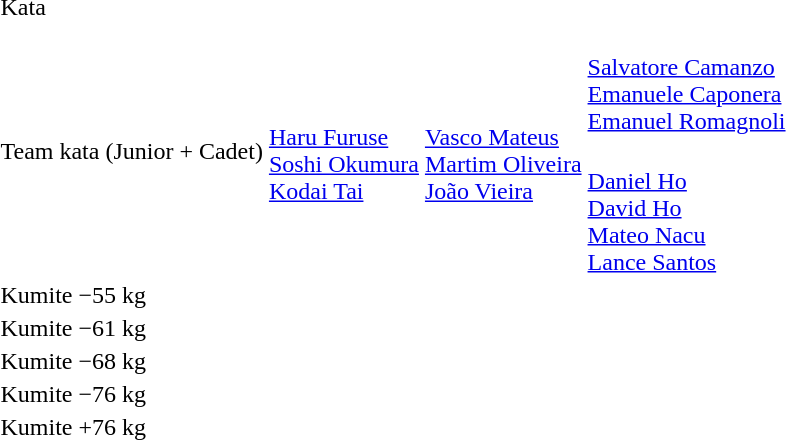<table>
<tr>
<td rowspan=2>Kata</td>
<td rowspan=2></td>
<td rowspan=2></td>
<td></td>
</tr>
<tr>
<td></td>
</tr>
<tr>
<td rowspan=2>Team kata (Junior + Cadet)</td>
<td rowspan=2><br><a href='#'>Haru Furuse</a><br><a href='#'>Soshi Okumura</a><br><a href='#'>Kodai Tai</a></td>
<td rowspan=2><br><a href='#'>Vasco Mateus</a><br><a href='#'>Martim Oliveira</a><br><a href='#'>João Vieira</a></td>
<td><br><a href='#'>Salvatore Camanzo</a><br><a href='#'>Emanuele Caponera</a><br><a href='#'>Emanuel Romagnoli</a></td>
</tr>
<tr>
<td><br><a href='#'>Daniel Ho</a><br><a href='#'>David Ho</a><br><a href='#'>Mateo Nacu</a><br><a href='#'>Lance Santos</a></td>
</tr>
<tr>
<td rowspan=2>Kumite −55 kg</td>
<td rowspan=2></td>
<td rowspan=2></td>
<td></td>
</tr>
<tr>
<td></td>
</tr>
<tr>
<td rowspan=2>Kumite −61 kg</td>
<td rowspan=2></td>
<td rowspan=2></td>
<td></td>
</tr>
<tr>
<td></td>
</tr>
<tr>
<td rowspan=2>Kumite −68 kg</td>
<td rowspan=2></td>
<td rowspan=2></td>
<td></td>
</tr>
<tr>
<td></td>
</tr>
<tr>
<td rowspan=2>Kumite −76 kg</td>
<td rowspan=2></td>
<td rowspan=2></td>
<td></td>
</tr>
<tr>
<td></td>
</tr>
<tr>
<td rowspan=2>Kumite +76 kg</td>
<td rowspan=2></td>
<td rowspan=2></td>
<td></td>
</tr>
<tr>
<td></td>
</tr>
</table>
